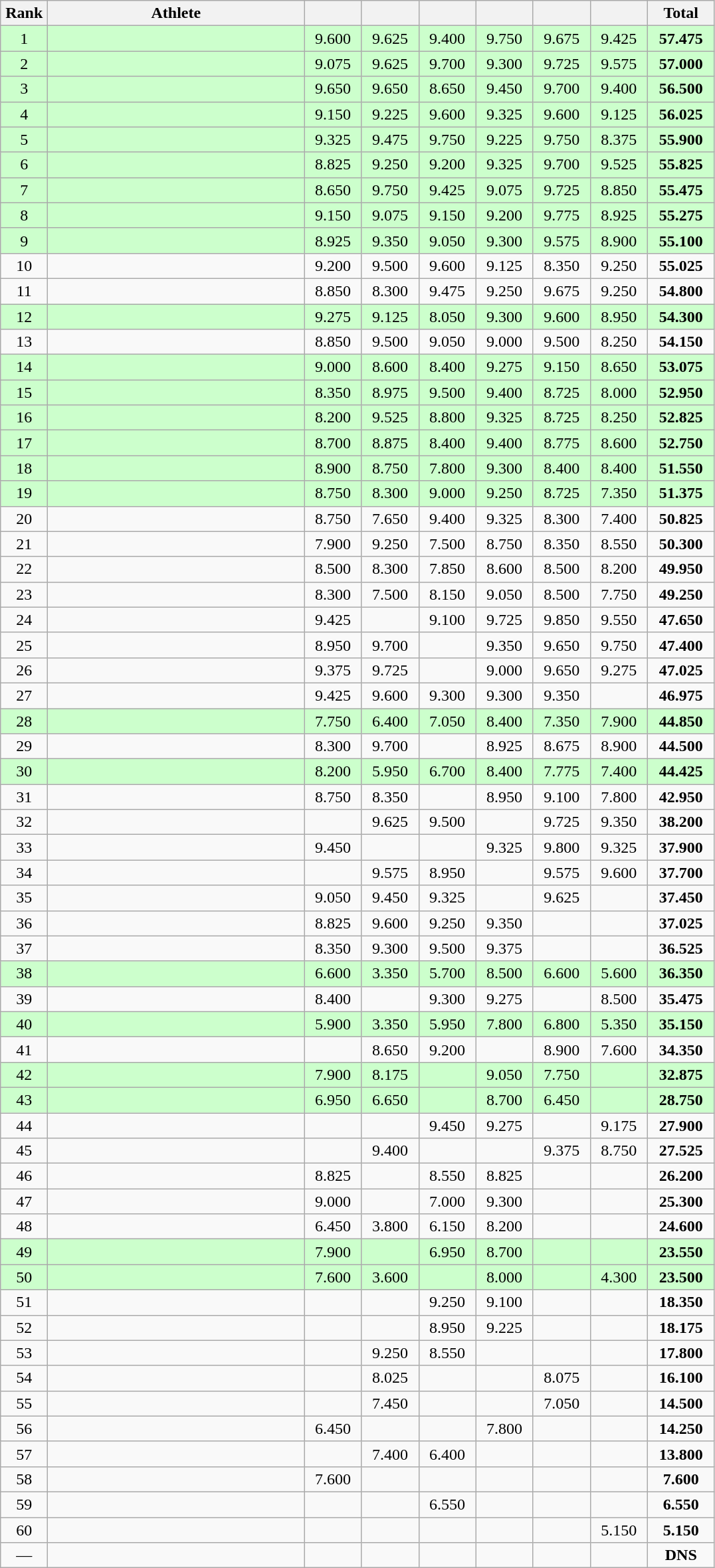<table class=wikitable style="text-align:center">
<tr>
<th width=40>Rank</th>
<th width=250>Athlete</th>
<th width=50></th>
<th width=50></th>
<th width=50></th>
<th width=50></th>
<th width=50></th>
<th width=50></th>
<th width=60>Total</th>
</tr>
<tr bgcolor="ccffcc">
<td>1</td>
<td align=left></td>
<td>9.600</td>
<td>9.625</td>
<td>9.400</td>
<td>9.750</td>
<td>9.675</td>
<td>9.425</td>
<td><strong>57.475</strong></td>
</tr>
<tr bgcolor="ccffcc">
<td>2</td>
<td align=left></td>
<td>9.075</td>
<td>9.625</td>
<td>9.700</td>
<td>9.300</td>
<td>9.725</td>
<td>9.575</td>
<td><strong>57.000</strong></td>
</tr>
<tr bgcolor="ccffcc">
<td>3</td>
<td align=left></td>
<td>9.650</td>
<td>9.650</td>
<td>8.650</td>
<td>9.450</td>
<td>9.700</td>
<td>9.400</td>
<td><strong>56.500</strong></td>
</tr>
<tr bgcolor="ccffcc">
<td>4</td>
<td align=left></td>
<td>9.150</td>
<td>9.225</td>
<td>9.600</td>
<td>9.325</td>
<td>9.600</td>
<td>9.125</td>
<td><strong>56.025</strong></td>
</tr>
<tr bgcolor="ccffcc">
<td>5</td>
<td align=left></td>
<td>9.325</td>
<td>9.475</td>
<td>9.750</td>
<td>9.225</td>
<td>9.750</td>
<td>8.375</td>
<td><strong>55.900</strong></td>
</tr>
<tr bgcolor="ccffcc">
<td>6</td>
<td align=left></td>
<td>8.825</td>
<td>9.250</td>
<td>9.200</td>
<td>9.325</td>
<td>9.700</td>
<td>9.525</td>
<td><strong>55.825</strong></td>
</tr>
<tr bgcolor="ccffcc">
<td>7</td>
<td align=left></td>
<td>8.650</td>
<td>9.750</td>
<td>9.425</td>
<td>9.075</td>
<td>9.725</td>
<td>8.850</td>
<td><strong>55.475</strong></td>
</tr>
<tr bgcolor="ccffcc">
<td>8</td>
<td align=left></td>
<td>9.150</td>
<td>9.075</td>
<td>9.150</td>
<td>9.200</td>
<td>9.775</td>
<td>8.925</td>
<td><strong>55.275</strong></td>
</tr>
<tr bgcolor="ccffcc">
<td>9</td>
<td align=left></td>
<td>8.925</td>
<td>9.350</td>
<td>9.050</td>
<td>9.300</td>
<td>9.575</td>
<td>8.900</td>
<td><strong>55.100</strong></td>
</tr>
<tr>
<td>10</td>
<td align=left></td>
<td>9.200</td>
<td>9.500</td>
<td>9.600</td>
<td>9.125</td>
<td>8.350</td>
<td>9.250</td>
<td><strong>55.025</strong></td>
</tr>
<tr>
<td>11</td>
<td align=left></td>
<td>8.850</td>
<td>8.300</td>
<td>9.475</td>
<td>9.250</td>
<td>9.675</td>
<td>9.250</td>
<td><strong>54.800</strong></td>
</tr>
<tr bgcolor="ccffcc">
<td>12</td>
<td align=left></td>
<td>9.275</td>
<td>9.125</td>
<td>8.050</td>
<td>9.300</td>
<td>9.600</td>
<td>8.950</td>
<td><strong>54.300</strong></td>
</tr>
<tr>
<td>13</td>
<td align=left></td>
<td>8.850</td>
<td>9.500</td>
<td>9.050</td>
<td>9.000</td>
<td>9.500</td>
<td>8.250</td>
<td><strong>54.150</strong></td>
</tr>
<tr bgcolor="ccffcc">
<td>14</td>
<td align=left></td>
<td>9.000</td>
<td>8.600</td>
<td>8.400</td>
<td>9.275</td>
<td>9.150</td>
<td>8.650</td>
<td><strong>53.075</strong></td>
</tr>
<tr bgcolor="ccffcc">
<td>15</td>
<td align=left></td>
<td>8.350</td>
<td>8.975</td>
<td>9.500</td>
<td>9.400</td>
<td>8.725</td>
<td>8.000</td>
<td><strong>52.950</strong></td>
</tr>
<tr bgcolor="ccffcc">
<td>16</td>
<td align=left></td>
<td>8.200</td>
<td>9.525</td>
<td>8.800</td>
<td>9.325</td>
<td>8.725</td>
<td>8.250</td>
<td><strong>52.825</strong></td>
</tr>
<tr bgcolor="ccffcc">
<td>17</td>
<td align=left></td>
<td>8.700</td>
<td>8.875</td>
<td>8.400</td>
<td>9.400</td>
<td>8.775</td>
<td>8.600</td>
<td><strong>52.750</strong></td>
</tr>
<tr bgcolor="ccffcc">
<td>18</td>
<td align=left></td>
<td>8.900</td>
<td>8.750</td>
<td>7.800</td>
<td>9.300</td>
<td>8.400</td>
<td>8.400</td>
<td><strong>51.550</strong></td>
</tr>
<tr bgcolor="ccffcc">
<td>19</td>
<td align=left></td>
<td>8.750</td>
<td>8.300</td>
<td>9.000</td>
<td>9.250</td>
<td>8.725</td>
<td>7.350</td>
<td><strong>51.375</strong></td>
</tr>
<tr>
<td>20</td>
<td align=left></td>
<td>8.750</td>
<td>7.650</td>
<td>9.400</td>
<td>9.325</td>
<td>8.300</td>
<td>7.400</td>
<td><strong>50.825</strong></td>
</tr>
<tr>
<td>21</td>
<td align=left></td>
<td>7.900</td>
<td>9.250</td>
<td>7.500</td>
<td>8.750</td>
<td>8.350</td>
<td>8.550</td>
<td><strong>50.300</strong></td>
</tr>
<tr>
<td>22</td>
<td align=left></td>
<td>8.500</td>
<td>8.300</td>
<td>7.850</td>
<td>8.600</td>
<td>8.500</td>
<td>8.200</td>
<td><strong>49.950</strong></td>
</tr>
<tr>
<td>23</td>
<td align=left></td>
<td>8.300</td>
<td>7.500</td>
<td>8.150</td>
<td>9.050</td>
<td>8.500</td>
<td>7.750</td>
<td><strong>49.250</strong></td>
</tr>
<tr>
<td>24</td>
<td align=left></td>
<td>9.425</td>
<td></td>
<td>9.100</td>
<td>9.725</td>
<td>9.850</td>
<td>9.550</td>
<td><strong>47.650</strong></td>
</tr>
<tr>
<td>25</td>
<td align=left></td>
<td>8.950</td>
<td>9.700</td>
<td></td>
<td>9.350</td>
<td>9.650</td>
<td>9.750</td>
<td><strong>47.400</strong></td>
</tr>
<tr>
<td>26</td>
<td align=left></td>
<td>9.375</td>
<td>9.725</td>
<td></td>
<td>9.000</td>
<td>9.650</td>
<td>9.275</td>
<td><strong>47.025</strong></td>
</tr>
<tr>
<td>27</td>
<td align=left></td>
<td>9.425</td>
<td>9.600</td>
<td>9.300</td>
<td>9.300</td>
<td>9.350</td>
<td></td>
<td><strong>46.975</strong></td>
</tr>
<tr bgcolor="ccffcc">
<td>28</td>
<td align=left></td>
<td>7.750</td>
<td>6.400</td>
<td>7.050</td>
<td>8.400</td>
<td>7.350</td>
<td>7.900</td>
<td><strong>44.850</strong></td>
</tr>
<tr>
<td>29</td>
<td align=left></td>
<td>8.300</td>
<td>9.700</td>
<td></td>
<td>8.925</td>
<td>8.675</td>
<td>8.900</td>
<td><strong>44.500</strong></td>
</tr>
<tr bgcolor="ccffcc">
<td>30</td>
<td align=left></td>
<td>8.200</td>
<td>5.950</td>
<td>6.700</td>
<td>8.400</td>
<td>7.775</td>
<td>7.400</td>
<td><strong>44.425</strong></td>
</tr>
<tr>
<td>31</td>
<td align=left></td>
<td>8.750</td>
<td>8.350</td>
<td></td>
<td>8.950</td>
<td>9.100</td>
<td>7.800</td>
<td><strong>42.950</strong></td>
</tr>
<tr>
<td>32</td>
<td align=left></td>
<td></td>
<td>9.625</td>
<td>9.500</td>
<td></td>
<td>9.725</td>
<td>9.350</td>
<td><strong>38.200</strong></td>
</tr>
<tr>
<td>33</td>
<td align=left></td>
<td>9.450</td>
<td></td>
<td></td>
<td>9.325</td>
<td>9.800</td>
<td>9.325</td>
<td><strong>37.900</strong></td>
</tr>
<tr>
<td>34</td>
<td align=left></td>
<td></td>
<td>9.575</td>
<td>8.950</td>
<td></td>
<td>9.575</td>
<td>9.600</td>
<td><strong>37.700</strong></td>
</tr>
<tr>
<td>35</td>
<td align=left></td>
<td>9.050</td>
<td>9.450</td>
<td>9.325</td>
<td></td>
<td>9.625</td>
<td></td>
<td><strong>37.450</strong></td>
</tr>
<tr>
<td>36</td>
<td align=left></td>
<td>8.825</td>
<td>9.600</td>
<td>9.250</td>
<td>9.350</td>
<td></td>
<td></td>
<td><strong>37.025</strong></td>
</tr>
<tr>
<td>37</td>
<td align=left></td>
<td>8.350</td>
<td>9.300</td>
<td>9.500</td>
<td>9.375</td>
<td></td>
<td></td>
<td><strong>36.525</strong></td>
</tr>
<tr bgcolor="ccffcc">
<td>38</td>
<td align=left></td>
<td>6.600</td>
<td>3.350</td>
<td>5.700</td>
<td>8.500</td>
<td>6.600</td>
<td>5.600</td>
<td><strong>36.350</strong></td>
</tr>
<tr>
<td>39</td>
<td align=left></td>
<td>8.400</td>
<td></td>
<td>9.300</td>
<td>9.275</td>
<td></td>
<td>8.500</td>
<td><strong>35.475</strong></td>
</tr>
<tr bgcolor="ccffcc">
<td>40</td>
<td align=left></td>
<td>5.900</td>
<td>3.350</td>
<td>5.950</td>
<td>7.800</td>
<td>6.800</td>
<td>5.350</td>
<td><strong>35.150</strong></td>
</tr>
<tr>
<td>41</td>
<td align=left></td>
<td></td>
<td>8.650</td>
<td>9.200</td>
<td></td>
<td>8.900</td>
<td>7.600</td>
<td><strong>34.350</strong></td>
</tr>
<tr bgcolor="ccffcc">
<td>42</td>
<td align=left></td>
<td>7.900</td>
<td>8.175</td>
<td></td>
<td>9.050</td>
<td>7.750</td>
<td></td>
<td><strong>32.875</strong></td>
</tr>
<tr bgcolor="ccffcc">
<td>43</td>
<td align=left></td>
<td>6.950</td>
<td>6.650</td>
<td></td>
<td>8.700</td>
<td>6.450</td>
<td></td>
<td><strong>28.750</strong></td>
</tr>
<tr>
<td>44</td>
<td align=left></td>
<td></td>
<td></td>
<td>9.450</td>
<td>9.275</td>
<td></td>
<td>9.175</td>
<td><strong>27.900</strong></td>
</tr>
<tr>
<td>45</td>
<td align=left></td>
<td></td>
<td>9.400</td>
<td></td>
<td></td>
<td>9.375</td>
<td>8.750</td>
<td><strong>27.525</strong></td>
</tr>
<tr>
<td>46</td>
<td align=left></td>
<td>8.825</td>
<td></td>
<td>8.550</td>
<td>8.825</td>
<td></td>
<td></td>
<td><strong>26.200</strong></td>
</tr>
<tr>
<td>47</td>
<td align=left></td>
<td>9.000</td>
<td></td>
<td>7.000</td>
<td>9.300</td>
<td></td>
<td></td>
<td><strong>25.300</strong></td>
</tr>
<tr>
<td>48</td>
<td align=left></td>
<td>6.450</td>
<td>3.800</td>
<td>6.150</td>
<td>8.200</td>
<td></td>
<td></td>
<td><strong>24.600</strong></td>
</tr>
<tr bgcolor="ccffcc">
<td>49</td>
<td align=left></td>
<td>7.900</td>
<td></td>
<td>6.950</td>
<td>8.700</td>
<td></td>
<td></td>
<td><strong>23.550</strong></td>
</tr>
<tr bgcolor="ccffcc">
<td>50 </td>
<td align=left></td>
<td>7.600</td>
<td>3.600</td>
<td></td>
<td>8.000</td>
<td></td>
<td>4.300</td>
<td><strong>23.500</strong></td>
</tr>
<tr>
<td>51</td>
<td align=left></td>
<td></td>
<td></td>
<td>9.250</td>
<td>9.100</td>
<td></td>
<td></td>
<td><strong>18.350</strong></td>
</tr>
<tr>
<td>52</td>
<td align=left></td>
<td></td>
<td></td>
<td>8.950</td>
<td>9.225</td>
<td></td>
<td></td>
<td><strong>18.175</strong></td>
</tr>
<tr>
<td>53</td>
<td align=left></td>
<td></td>
<td>9.250</td>
<td>8.550</td>
<td></td>
<td></td>
<td></td>
<td><strong>17.800</strong></td>
</tr>
<tr>
<td>54</td>
<td align=left></td>
<td></td>
<td>8.025</td>
<td></td>
<td></td>
<td>8.075</td>
<td></td>
<td><strong>16.100</strong></td>
</tr>
<tr>
<td>55</td>
<td align=left></td>
<td></td>
<td>7.450</td>
<td></td>
<td></td>
<td>7.050</td>
<td></td>
<td><strong>14.500</strong></td>
</tr>
<tr>
<td>56 </td>
<td align=left></td>
<td>6.450</td>
<td></td>
<td></td>
<td>7.800</td>
<td></td>
<td></td>
<td><strong>14.250</strong></td>
</tr>
<tr>
<td>57</td>
<td align=left></td>
<td></td>
<td>7.400</td>
<td>6.400</td>
<td></td>
<td></td>
<td></td>
<td><strong>13.800</strong></td>
</tr>
<tr>
<td>58</td>
<td align=left></td>
<td>7.600</td>
<td></td>
<td></td>
<td></td>
<td></td>
<td></td>
<td><strong>7.600</strong></td>
</tr>
<tr>
<td>59</td>
<td align=left></td>
<td></td>
<td></td>
<td>6.550</td>
<td></td>
<td></td>
<td></td>
<td><strong>6.550</strong></td>
</tr>
<tr>
<td>60</td>
<td align=left></td>
<td></td>
<td></td>
<td></td>
<td></td>
<td></td>
<td>5.150</td>
<td><strong>5.150</strong></td>
</tr>
<tr>
<td>—</td>
<td align=left></td>
<td></td>
<td></td>
<td></td>
<td></td>
<td></td>
<td></td>
<td><strong>DNS</strong></td>
</tr>
</table>
